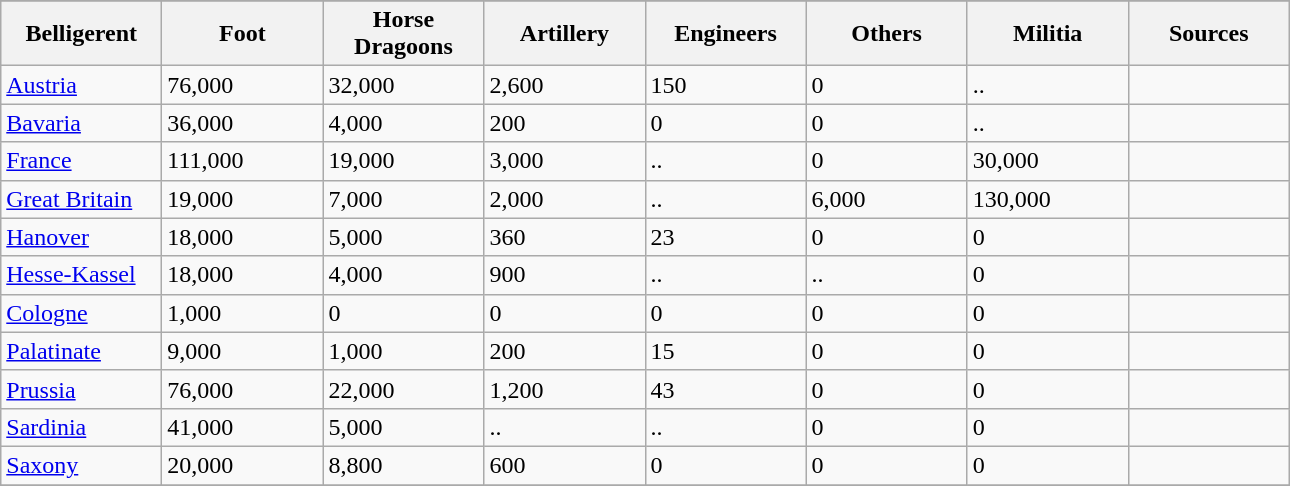<table class="wikitable sortable">
<tr>
</tr>
<tr bgcolor="F1F1F1">
<th align="left" width="100">Belligerent</th>
<th align="left" width="100">Foot</th>
<th align="left" width="100">Horse<br>Dragoons</th>
<th align="left" width="100">Artillery</th>
<th align="left" width="100">Engineers</th>
<th align="left" width="100">Others</th>
<th align="left" width="100">Militia</th>
<th align="left" width="100">Sources</th>
</tr>
<tr>
<td><a href='#'>Austria</a></td>
<td>76,000</td>
<td>32,000</td>
<td>2,600</td>
<td>150</td>
<td>0</td>
<td>..</td>
<td></td>
</tr>
<tr>
<td><a href='#'>Bavaria</a></td>
<td>36,000</td>
<td>4,000</td>
<td>200</td>
<td>0</td>
<td>0</td>
<td>..</td>
<td></td>
</tr>
<tr>
<td><a href='#'>France</a></td>
<td>111,000</td>
<td>19,000</td>
<td>3,000</td>
<td>..</td>
<td>0</td>
<td>30,000</td>
<td></td>
</tr>
<tr>
<td><a href='#'>Great Britain</a></td>
<td>19,000</td>
<td>7,000</td>
<td>2,000</td>
<td>..</td>
<td>6,000</td>
<td>130,000</td>
<td></td>
</tr>
<tr>
<td><a href='#'>Hanover</a></td>
<td>18,000</td>
<td>5,000</td>
<td>360</td>
<td>23</td>
<td>0</td>
<td>0</td>
<td></td>
</tr>
<tr>
<td><a href='#'>Hesse-Kassel</a></td>
<td>18,000</td>
<td>4,000</td>
<td>900</td>
<td>..</td>
<td>..</td>
<td>0</td>
<td></td>
</tr>
<tr>
<td><a href='#'>Cologne</a></td>
<td>1,000</td>
<td>0</td>
<td>0</td>
<td>0</td>
<td>0</td>
<td>0</td>
<td></td>
</tr>
<tr>
<td><a href='#'>Palatinate</a></td>
<td>9,000</td>
<td>1,000</td>
<td>200</td>
<td>15</td>
<td>0</td>
<td>0</td>
<td></td>
</tr>
<tr>
<td><a href='#'>Prussia</a></td>
<td>76,000</td>
<td>22,000</td>
<td>1,200</td>
<td>43</td>
<td>0</td>
<td>0</td>
<td></td>
</tr>
<tr>
<td><a href='#'>Sardinia</a></td>
<td>41,000</td>
<td>5,000</td>
<td>..</td>
<td>..</td>
<td>0</td>
<td>0</td>
<td></td>
</tr>
<tr>
<td><a href='#'>Saxony</a></td>
<td>20,000</td>
<td>8,800</td>
<td>600</td>
<td>0</td>
<td>0</td>
<td>0</td>
<td></td>
</tr>
<tr>
</tr>
</table>
